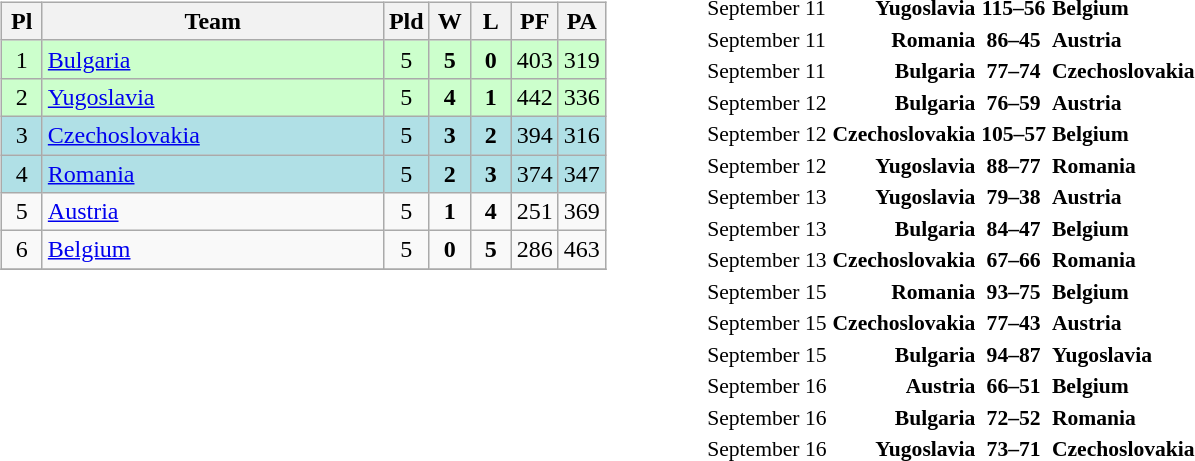<table>
<tr>
<td width="50%"><br><table class="wikitable" style="text-align: center;">
<tr>
<th width=20>Pl</th>
<th width=220>Team</th>
<th width=20>Pld</th>
<th width=20>W</th>
<th width=20>L</th>
<th width=20>PF</th>
<th width=20>PA</th>
</tr>
<tr bgcolor=ccffcc>
<td>1</td>
<td align="left"> <a href='#'>Bulgaria</a></td>
<td>5</td>
<td><strong>5</strong></td>
<td><strong>0</strong></td>
<td>403</td>
<td>319</td>
</tr>
<tr bgcolor=ccffcc>
<td>2</td>
<td align="left"> <a href='#'>Yugoslavia</a></td>
<td>5</td>
<td><strong>4</strong></td>
<td><strong>1</strong></td>
<td>442</td>
<td>336</td>
</tr>
<tr bgcolor=b0e0e6>
<td>3</td>
<td align="left"> <a href='#'>Czechoslovakia</a></td>
<td>5</td>
<td><strong>3</strong></td>
<td><strong>2</strong></td>
<td>394</td>
<td>316</td>
</tr>
<tr bgcolor=b0e0e6>
<td>4</td>
<td align="left"> <a href='#'>Romania</a></td>
<td>5</td>
<td><strong>2</strong></td>
<td><strong>3</strong></td>
<td>374</td>
<td>347</td>
</tr>
<tr>
<td>5</td>
<td align="left"> <a href='#'>Austria</a></td>
<td>5</td>
<td><strong>1</strong></td>
<td><strong>4</strong></td>
<td>251</td>
<td>369</td>
</tr>
<tr>
<td>6</td>
<td align="left"> <a href='#'>Belgium</a></td>
<td>5</td>
<td><strong>0</strong></td>
<td><strong>5</strong></td>
<td>286</td>
<td>463</td>
</tr>
<tr>
</tr>
</table>
<br>
<br>
<br>
<br>
<br>
<br>
<br></td>
<td><br><table style="font-size:90%; margin: 0 auto;">
<tr>
<td>September 11</td>
<td align="right"><strong>Yugoslavia</strong> </td>
<td align="center"><strong>115–56</strong></td>
<td><strong> Belgium</strong></td>
</tr>
<tr>
<td>September 11</td>
<td align="right"><strong>Romania</strong> </td>
<td align="center"><strong>86–45</strong></td>
<td><strong> Austria</strong></td>
</tr>
<tr>
<td>September 11</td>
<td align="right"><strong>Bulgaria</strong> </td>
<td align="center"><strong>77–74</strong></td>
<td><strong> Czechoslovakia</strong></td>
</tr>
<tr>
<td>September 12</td>
<td align="right"><strong>Bulgaria</strong> </td>
<td align="center"><strong>76–59</strong></td>
<td><strong> Austria</strong></td>
</tr>
<tr>
<td>September 12</td>
<td align="right"><strong>Czechoslovakia</strong> </td>
<td align="center"><strong>105–57</strong></td>
<td><strong> Belgium</strong></td>
</tr>
<tr>
<td>September 12</td>
<td align="right"><strong>Yugoslavia</strong> </td>
<td align="center"><strong>88–77</strong></td>
<td><strong> Romania</strong></td>
</tr>
<tr>
<td>September 13</td>
<td align="right"><strong>Yugoslavia</strong> </td>
<td align="center"><strong>79–38</strong></td>
<td><strong> Austria</strong></td>
</tr>
<tr>
<td>September 13</td>
<td align="right"><strong>Bulgaria</strong> </td>
<td align="center"><strong>84–47</strong></td>
<td><strong> Belgium</strong></td>
</tr>
<tr>
<td>September 13</td>
<td align="right"><strong>Czechoslovakia</strong> </td>
<td align="center"><strong>67–66</strong></td>
<td><strong> Romania</strong></td>
</tr>
<tr>
<td>September 15</td>
<td align="right"><strong>Romania</strong> </td>
<td align="center"><strong>93–75</strong></td>
<td><strong> Belgium</strong></td>
</tr>
<tr>
<td>September 15</td>
<td align="right"><strong>Czechoslovakia</strong> </td>
<td align="center"><strong>77–43</strong></td>
<td><strong> Austria</strong></td>
</tr>
<tr>
<td>September 15</td>
<td align="right"><strong>Bulgaria</strong> </td>
<td align="center"><strong>94–87</strong></td>
<td><strong> Yugoslavia</strong></td>
</tr>
<tr>
<td>September 16</td>
<td align="right"><strong>Austria</strong> </td>
<td align="center"><strong>66–51</strong></td>
<td><strong> Belgium</strong></td>
</tr>
<tr>
<td>September 16</td>
<td align="right"><strong>Bulgaria</strong> </td>
<td align="center"><strong>72–52</strong></td>
<td><strong> Romania</strong></td>
</tr>
<tr>
<td>September 16</td>
<td align="right"><strong>Yugoslavia</strong> </td>
<td align="center"><strong>73–71</strong></td>
<td><strong> Czechoslovakia</strong></td>
</tr>
<tr>
</tr>
</table>
</td>
</tr>
</table>
